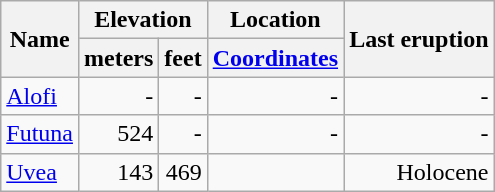<table class="wikitable">
<tr>
<th rowspan="2">Name</th>
<th colspan ="2">Elevation</th>
<th>Location</th>
<th rowspan="2">Last eruption</th>
</tr>
<tr>
<th>meters</th>
<th>feet</th>
<th><a href='#'>Coordinates</a></th>
</tr>
<tr align="right">
<td align="left"><a href='#'>Alofi</a></td>
<td>-</td>
<td>-</td>
<td>-</td>
<td>-</td>
</tr>
<tr align="right">
<td align="left"><a href='#'>Futuna</a></td>
<td>524</td>
<td>-</td>
<td>-</td>
<td>-</td>
</tr>
<tr align="right">
<td align="left"><a href='#'>Uvea</a></td>
<td>143</td>
<td>469</td>
<td></td>
<td>Holocene</td>
</tr>
</table>
